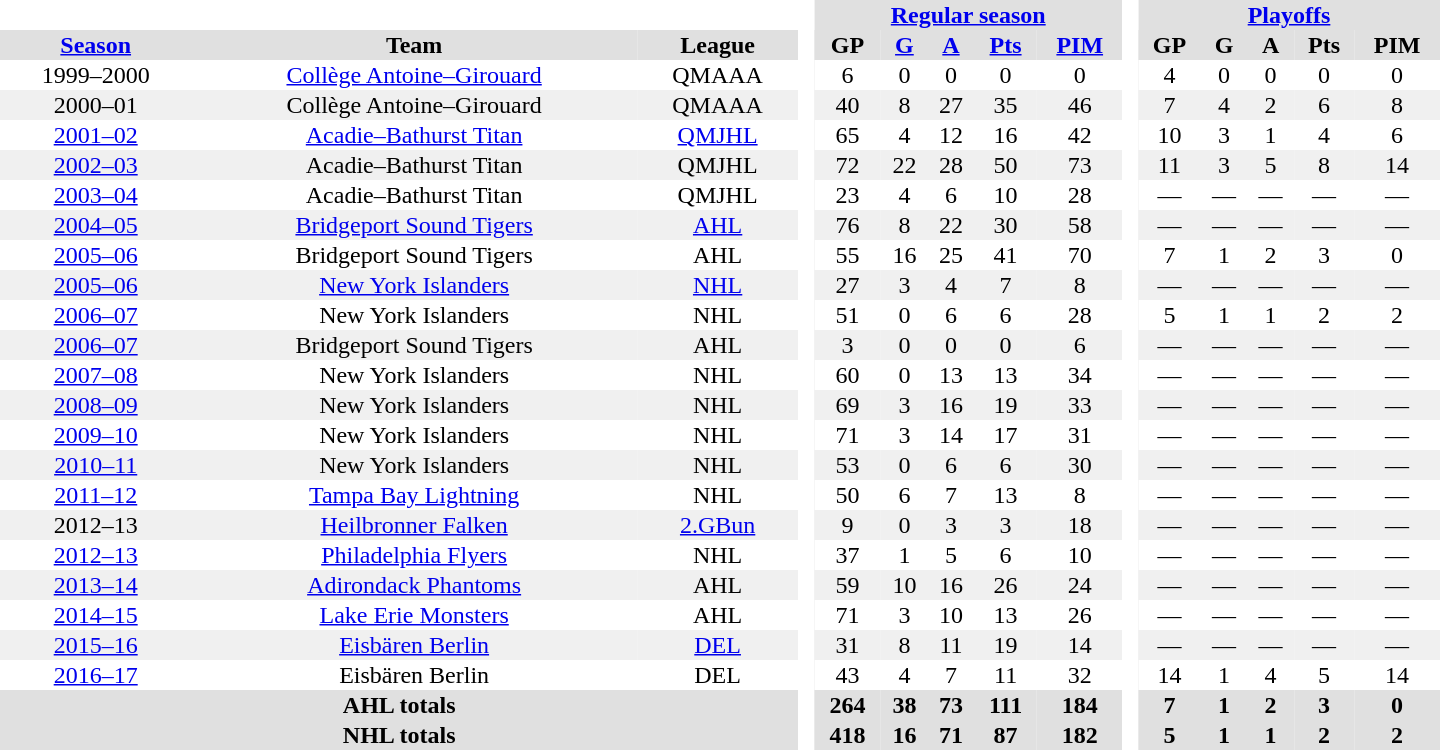<table border="0" cellpadding="1" cellspacing="0" style="text-align:center; width:60em;">
<tr style="background:#e0e0e0;">
<th colspan="3" bgcolor="#ffffff"> </th>
<th rowspan="99" bgcolor="#ffffff"> </th>
<th colspan="5"><a href='#'>Regular season</a></th>
<th rowspan="99" bgcolor="#ffffff"> </th>
<th colspan="5"><a href='#'>Playoffs</a></th>
</tr>
<tr style="background:#e0e0e0;">
<th><a href='#'>Season</a></th>
<th>Team</th>
<th>League</th>
<th>GP</th>
<th><a href='#'>G</a></th>
<th><a href='#'>A</a></th>
<th><a href='#'>Pts</a></th>
<th><a href='#'>PIM</a></th>
<th>GP</th>
<th>G</th>
<th>A</th>
<th>Pts</th>
<th>PIM</th>
</tr>
<tr>
<td>1999–2000</td>
<td><a href='#'>Collège Antoine–Girouard</a></td>
<td>QMAAA</td>
<td>6</td>
<td>0</td>
<td>0</td>
<td>0</td>
<td>0</td>
<td>4</td>
<td>0</td>
<td>0</td>
<td>0</td>
<td>0</td>
</tr>
<tr style="background:#f0f0f0;">
<td>2000–01</td>
<td>Collège Antoine–Girouard</td>
<td>QMAAA</td>
<td>40</td>
<td>8</td>
<td>27</td>
<td>35</td>
<td>46</td>
<td>7</td>
<td>4</td>
<td>2</td>
<td>6</td>
<td>8</td>
</tr>
<tr>
<td><a href='#'>2001–02</a></td>
<td><a href='#'>Acadie–Bathurst Titan</a></td>
<td><a href='#'>QMJHL</a></td>
<td>65</td>
<td>4</td>
<td>12</td>
<td>16</td>
<td>42</td>
<td>10</td>
<td>3</td>
<td>1</td>
<td>4</td>
<td>6</td>
</tr>
<tr style="background:#f0f0f0;">
<td><a href='#'>2002–03</a></td>
<td>Acadie–Bathurst Titan</td>
<td>QMJHL</td>
<td>72</td>
<td>22</td>
<td>28</td>
<td>50</td>
<td>73</td>
<td>11</td>
<td>3</td>
<td>5</td>
<td>8</td>
<td>14</td>
</tr>
<tr>
<td><a href='#'>2003–04</a></td>
<td>Acadie–Bathurst Titan</td>
<td>QMJHL</td>
<td>23</td>
<td>4</td>
<td>6</td>
<td>10</td>
<td>28</td>
<td>—</td>
<td>—</td>
<td>—</td>
<td>—</td>
<td>—</td>
</tr>
<tr style="background:#f0f0f0;">
<td><a href='#'>2004–05</a></td>
<td><a href='#'>Bridgeport Sound Tigers</a></td>
<td><a href='#'>AHL</a></td>
<td>76</td>
<td>8</td>
<td>22</td>
<td>30</td>
<td>58</td>
<td>—</td>
<td>—</td>
<td>—</td>
<td>—</td>
<td>—</td>
</tr>
<tr>
<td><a href='#'>2005–06</a></td>
<td>Bridgeport Sound Tigers</td>
<td>AHL</td>
<td>55</td>
<td>16</td>
<td>25</td>
<td>41</td>
<td>70</td>
<td>7</td>
<td>1</td>
<td>2</td>
<td>3</td>
<td>0</td>
</tr>
<tr style="background:#f0f0f0;">
<td><a href='#'>2005–06</a></td>
<td><a href='#'>New York Islanders</a></td>
<td><a href='#'>NHL</a></td>
<td>27</td>
<td>3</td>
<td>4</td>
<td>7</td>
<td>8</td>
<td>—</td>
<td>—</td>
<td>—</td>
<td>—</td>
<td>—</td>
</tr>
<tr>
<td><a href='#'>2006–07</a></td>
<td>New York Islanders</td>
<td>NHL</td>
<td>51</td>
<td>0</td>
<td>6</td>
<td>6</td>
<td>28</td>
<td>5</td>
<td>1</td>
<td>1</td>
<td>2</td>
<td>2</td>
</tr>
<tr style="background:#f0f0f0;">
<td><a href='#'>2006–07</a></td>
<td>Bridgeport Sound Tigers</td>
<td>AHL</td>
<td>3</td>
<td>0</td>
<td>0</td>
<td>0</td>
<td>6</td>
<td>—</td>
<td>—</td>
<td>—</td>
<td>—</td>
<td>—</td>
</tr>
<tr>
<td><a href='#'>2007–08</a></td>
<td>New York Islanders</td>
<td>NHL</td>
<td>60</td>
<td>0</td>
<td>13</td>
<td>13</td>
<td>34</td>
<td>—</td>
<td>—</td>
<td>—</td>
<td>—</td>
<td>—</td>
</tr>
<tr style="background:#f0f0f0;">
<td><a href='#'>2008–09</a></td>
<td>New York Islanders</td>
<td>NHL</td>
<td>69</td>
<td>3</td>
<td>16</td>
<td>19</td>
<td>33</td>
<td>—</td>
<td>—</td>
<td>—</td>
<td>—</td>
<td>—</td>
</tr>
<tr>
<td><a href='#'>2009–10</a></td>
<td>New York Islanders</td>
<td>NHL</td>
<td>71</td>
<td>3</td>
<td>14</td>
<td>17</td>
<td>31</td>
<td>—</td>
<td>—</td>
<td>—</td>
<td>—</td>
<td>—</td>
</tr>
<tr style="background:#f0f0f0;">
<td><a href='#'>2010–11</a></td>
<td>New York Islanders</td>
<td>NHL</td>
<td>53</td>
<td>0</td>
<td>6</td>
<td>6</td>
<td>30</td>
<td>—</td>
<td>—</td>
<td>—</td>
<td>—</td>
<td>—</td>
</tr>
<tr>
<td><a href='#'>2011–12</a></td>
<td><a href='#'>Tampa Bay Lightning</a></td>
<td>NHL</td>
<td>50</td>
<td>6</td>
<td>7</td>
<td>13</td>
<td>8</td>
<td>—</td>
<td>—</td>
<td>—</td>
<td>—</td>
<td>—</td>
</tr>
<tr style="background:#f0f0f0;">
<td>2012–13</td>
<td><a href='#'>Heilbronner Falken</a></td>
<td><a href='#'>2.GBun</a></td>
<td>9</td>
<td>0</td>
<td>3</td>
<td>3</td>
<td>18</td>
<td>—</td>
<td>—</td>
<td>—</td>
<td>—</td>
<td>—</td>
</tr>
<tr>
<td><a href='#'>2012–13</a></td>
<td><a href='#'>Philadelphia Flyers</a></td>
<td>NHL</td>
<td>37</td>
<td>1</td>
<td>5</td>
<td>6</td>
<td>10</td>
<td>—</td>
<td>—</td>
<td>—</td>
<td>—</td>
<td>—</td>
</tr>
<tr style="background:#f0f0f0;">
<td><a href='#'>2013–14</a></td>
<td><a href='#'>Adirondack Phantoms</a></td>
<td>AHL</td>
<td>59</td>
<td>10</td>
<td>16</td>
<td>26</td>
<td>24</td>
<td>—</td>
<td>—</td>
<td>—</td>
<td>—</td>
<td>—</td>
</tr>
<tr>
<td><a href='#'>2014–15</a></td>
<td><a href='#'>Lake Erie Monsters</a></td>
<td>AHL</td>
<td>71</td>
<td>3</td>
<td>10</td>
<td>13</td>
<td>26</td>
<td>—</td>
<td>—</td>
<td>—</td>
<td>—</td>
<td>—</td>
</tr>
<tr style="background:#f0f0f0;">
<td><a href='#'>2015–16</a></td>
<td><a href='#'>Eisbären Berlin</a></td>
<td><a href='#'>DEL</a></td>
<td>31</td>
<td>8</td>
<td>11</td>
<td>19</td>
<td>14</td>
<td>—</td>
<td>—</td>
<td>—</td>
<td>—</td>
<td>—</td>
</tr>
<tr>
<td><a href='#'>2016–17</a></td>
<td>Eisbären Berlin</td>
<td>DEL</td>
<td>43</td>
<td>4</td>
<td>7</td>
<td>11</td>
<td>32</td>
<td>14</td>
<td>1</td>
<td>4</td>
<td>5</td>
<td>14</td>
</tr>
<tr style="background:#e0e0e0;">
<th colspan="3">AHL totals</th>
<th>264</th>
<th>38</th>
<th>73</th>
<th>111</th>
<th>184</th>
<th>7</th>
<th>1</th>
<th>2</th>
<th>3</th>
<th>0</th>
</tr>
<tr style="background:#e0e0e0;">
<th colspan="3">NHL totals</th>
<th>418</th>
<th>16</th>
<th>71</th>
<th>87</th>
<th>182</th>
<th>5</th>
<th>1</th>
<th>1</th>
<th>2</th>
<th>2</th>
</tr>
</table>
